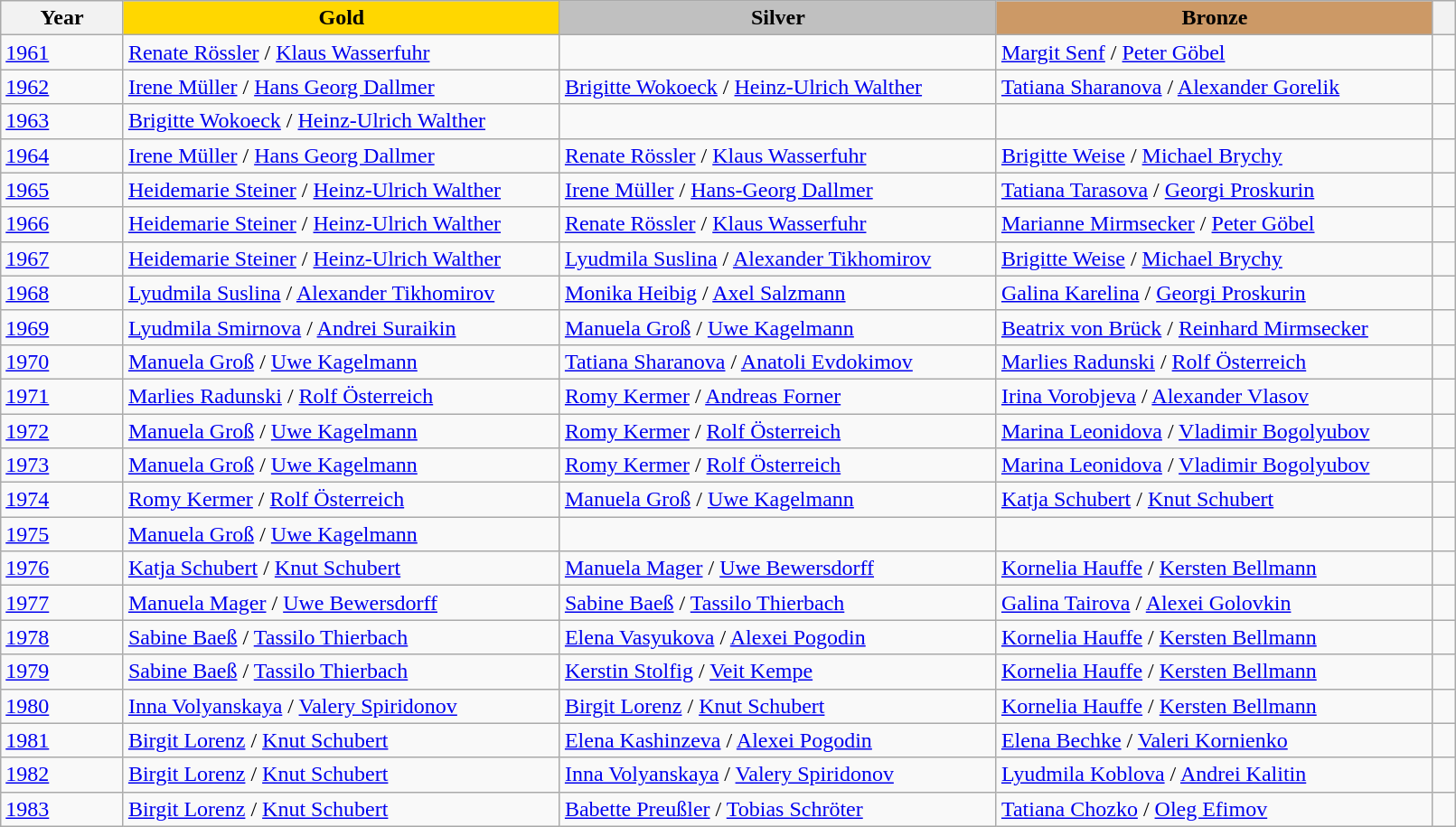<table class="wikitable unsortable" style="text-align:left; width:85%">
<tr>
<th scope="col" style="text-align:center">Year</th>
<td scope="col" style="text-align:center; width:30%; background:gold"><strong>Gold</strong></td>
<td scope="col" style="text-align:center; width:30%; background:silver"><strong>Silver</strong></td>
<td scope="col" style="text-align:center; width:30%; background:#c96"><strong>Bronze</strong></td>
<th scope="col" style="text-align:center"></th>
</tr>
<tr>
<td><a href='#'>1961</a></td>
<td> <a href='#'>Renate Rössler</a> / <a href='#'>Klaus Wasserfuhr</a></td>
<td></td>
<td> <a href='#'>Margit Senf</a> / <a href='#'>Peter Göbel</a></td>
<td></td>
</tr>
<tr>
<td><a href='#'>1962</a></td>
<td> <a href='#'>Irene Müller</a> / <a href='#'>Hans Georg Dallmer</a></td>
<td> <a href='#'>Brigitte Wokoeck</a> / <a href='#'>Heinz-Ulrich Walther</a></td>
<td> <a href='#'>Tatiana Sharanova</a> / <a href='#'>Alexander Gorelik</a></td>
<td></td>
</tr>
<tr>
<td><a href='#'>1963</a></td>
<td> <a href='#'>Brigitte Wokoeck</a> / <a href='#'>Heinz-Ulrich Walther</a></td>
<td></td>
<td></td>
<td></td>
</tr>
<tr>
<td><a href='#'>1964</a></td>
<td> <a href='#'>Irene Müller</a> / <a href='#'>Hans Georg Dallmer</a></td>
<td> <a href='#'>Renate Rössler</a> / <a href='#'>Klaus Wasserfuhr</a></td>
<td> <a href='#'>Brigitte Weise</a> / <a href='#'>Michael Brychy</a></td>
<td></td>
</tr>
<tr>
<td><a href='#'>1965</a></td>
<td> <a href='#'>Heidemarie Steiner</a> / <a href='#'>Heinz-Ulrich Walther</a></td>
<td> <a href='#'>Irene Müller</a> / <a href='#'>Hans-Georg Dallmer</a></td>
<td><a href='#'>Tatiana Tarasova</a> / <a href='#'>Georgi Proskurin</a></td>
<td></td>
</tr>
<tr>
<td><a href='#'>1966</a></td>
<td> <a href='#'>Heidemarie Steiner</a> / <a href='#'>Heinz-Ulrich Walther</a></td>
<td> <a href='#'>Renate Rössler</a> / <a href='#'>Klaus Wasserfuhr</a></td>
<td> <a href='#'>Marianne Mirmsecker</a> / <a href='#'>Peter Göbel</a></td>
<td></td>
</tr>
<tr>
<td><a href='#'>1967</a></td>
<td> <a href='#'>Heidemarie Steiner</a> / <a href='#'>Heinz-Ulrich Walther</a></td>
<td> <a href='#'>Lyudmila Suslina</a> / <a href='#'>Alexander Tikhomirov</a></td>
<td> <a href='#'>Brigitte Weise</a> / <a href='#'>Michael Brychy</a></td>
<td></td>
</tr>
<tr>
<td><a href='#'>1968</a></td>
<td> <a href='#'>Lyudmila Suslina</a> / <a href='#'>Alexander Tikhomirov</a></td>
<td> <a href='#'>Monika Heibig</a> / <a href='#'>Axel Salzmann</a></td>
<td> <a href='#'>Galina Karelina</a> / <a href='#'>Georgi Proskurin</a></td>
<td></td>
</tr>
<tr>
<td><a href='#'>1969</a></td>
<td> <a href='#'>Lyudmila Smirnova</a> / <a href='#'>Andrei Suraikin</a></td>
<td> <a href='#'>Manuela Groß</a> / <a href='#'>Uwe Kagelmann</a></td>
<td> <a href='#'>Beatrix von Brück</a> / <a href='#'>Reinhard Mirmsecker</a></td>
<td></td>
</tr>
<tr>
<td><a href='#'>1970</a></td>
<td> <a href='#'>Manuela Groß</a> / <a href='#'>Uwe Kagelmann</a></td>
<td> <a href='#'>Tatiana Sharanova</a> / <a href='#'>Anatoli Evdokimov</a></td>
<td> <a href='#'>Marlies Radunski</a> / <a href='#'>Rolf Österreich</a></td>
<td></td>
</tr>
<tr>
<td><a href='#'>1971</a></td>
<td> <a href='#'>Marlies Radunski</a> / <a href='#'>Rolf Österreich</a></td>
<td> <a href='#'>Romy Kermer</a> / <a href='#'>Andreas Forner</a></td>
<td> <a href='#'>Irina Vorobjeva</a> / <a href='#'>Alexander Vlasov</a></td>
<td></td>
</tr>
<tr>
<td><a href='#'>1972</a></td>
<td> <a href='#'>Manuela Groß</a> / <a href='#'>Uwe Kagelmann</a></td>
<td> <a href='#'>Romy Kermer</a> / <a href='#'>Rolf Österreich</a></td>
<td> <a href='#'>Marina Leonidova</a> / <a href='#'>Vladimir Bogolyubov</a></td>
<td></td>
</tr>
<tr>
<td><a href='#'>1973</a></td>
<td> <a href='#'>Manuela Groß</a> / <a href='#'>Uwe Kagelmann</a></td>
<td> <a href='#'>Romy Kermer</a> / <a href='#'>Rolf Österreich</a></td>
<td> <a href='#'>Marina Leonidova</a> / <a href='#'>Vladimir Bogolyubov</a></td>
<td></td>
</tr>
<tr>
<td><a href='#'>1974</a></td>
<td> <a href='#'>Romy Kermer</a> / <a href='#'>Rolf Österreich</a></td>
<td> <a href='#'>Manuela Groß</a> / <a href='#'>Uwe Kagelmann</a></td>
<td> <a href='#'>Katja Schubert</a> / <a href='#'>Knut Schubert</a></td>
<td></td>
</tr>
<tr>
<td><a href='#'>1975</a></td>
<td> <a href='#'>Manuela Groß</a> / <a href='#'>Uwe Kagelmann</a></td>
<td></td>
<td></td>
<td></td>
</tr>
<tr>
<td><a href='#'>1976</a></td>
<td> <a href='#'>Katja Schubert</a> / <a href='#'>Knut Schubert</a></td>
<td> <a href='#'>Manuela Mager</a> / <a href='#'>Uwe Bewersdorff</a></td>
<td> <a href='#'>Kornelia Hauffe</a> / <a href='#'>Kersten Bellmann</a></td>
<td></td>
</tr>
<tr>
<td><a href='#'>1977</a></td>
<td> <a href='#'>Manuela Mager</a> / <a href='#'>Uwe Bewersdorff</a></td>
<td> <a href='#'>Sabine Baeß</a> / <a href='#'>Tassilo Thierbach</a></td>
<td> <a href='#'>Galina Tairova</a> / <a href='#'>Alexei Golovkin</a></td>
<td></td>
</tr>
<tr>
<td><a href='#'>1978</a></td>
<td> <a href='#'>Sabine Baeß</a> / <a href='#'>Tassilo Thierbach</a></td>
<td> <a href='#'>Elena Vasyukova</a> / <a href='#'>Alexei Pogodin</a></td>
<td> <a href='#'>Kornelia Hauffe</a> / <a href='#'>Kersten Bellmann</a></td>
<td></td>
</tr>
<tr>
<td><a href='#'>1979</a></td>
<td> <a href='#'>Sabine Baeß</a> / <a href='#'>Tassilo Thierbach</a></td>
<td> <a href='#'>Kerstin Stolfig</a> / <a href='#'>Veit Kempe</a></td>
<td> <a href='#'>Kornelia Hauffe</a> / <a href='#'>Kersten Bellmann</a></td>
<td></td>
</tr>
<tr>
<td><a href='#'>1980</a></td>
<td> <a href='#'>Inna Volyanskaya</a> / <a href='#'>Valery Spiridonov</a></td>
<td> <a href='#'>Birgit Lorenz</a> / <a href='#'>Knut Schubert</a></td>
<td> <a href='#'>Kornelia Hauffe</a> / <a href='#'>Kersten Bellmann</a></td>
<td></td>
</tr>
<tr>
<td><a href='#'>1981</a></td>
<td> <a href='#'>Birgit Lorenz</a> / <a href='#'>Knut Schubert</a></td>
<td> <a href='#'>Elena Kashinzeva</a> / <a href='#'>Alexei Pogodin</a></td>
<td> <a href='#'>Elena Bechke</a> / <a href='#'>Valeri Kornienko</a></td>
<td></td>
</tr>
<tr>
<td><a href='#'>1982</a></td>
<td> <a href='#'>Birgit Lorenz</a> / <a href='#'>Knut Schubert</a></td>
<td> <a href='#'>Inna Volyanskaya</a> / <a href='#'>Valery Spiridonov</a></td>
<td> <a href='#'>Lyudmila Koblova</a> / <a href='#'>Andrei Kalitin</a></td>
<td></td>
</tr>
<tr>
<td><a href='#'>1983</a></td>
<td> <a href='#'>Birgit Lorenz</a> / <a href='#'>Knut Schubert</a></td>
<td> <a href='#'>Babette Preußler</a> / <a href='#'>Tobias Schröter</a></td>
<td> <a href='#'>Tatiana Chozko</a> / <a href='#'>Oleg Efimov</a></td>
<td></td>
</tr>
</table>
